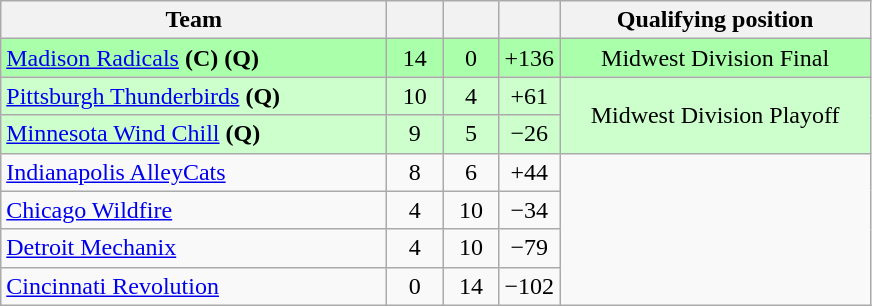<table class="wikitable" style="text-align: center;">
<tr>
<th width=250>Team</th>
<th width=30></th>
<th width=30></th>
<th width=30></th>
<th width=200>Qualifying position</th>
</tr>
<tr style="background:#afa">
<td style="text-align:left;"><a href='#'>Madison Radicals</a> <strong>(C) (Q)</strong></td>
<td>14</td>
<td>0</td>
<td>+136</td>
<td>Midwest Division Final</td>
</tr>
<tr style="background:#cfc">
<td style="text-align:left;"><a href='#'>Pittsburgh Thunderbirds</a> <strong>(Q)</strong></td>
<td>10</td>
<td>4</td>
<td>+61</td>
<td rowspan=2>Midwest Division Playoff</td>
</tr>
<tr style="background:#cfc">
<td style="text-align:left;"><a href='#'>Minnesota Wind Chill</a> <strong>(Q)</strong></td>
<td>9</td>
<td>5</td>
<td>−26</td>
</tr>
<tr>
<td style="text-align:left;"><a href='#'>Indianapolis AlleyCats</a></td>
<td>8</td>
<td>6</td>
<td>+44</td>
</tr>
<tr>
<td style="text-align:left;"><a href='#'>Chicago Wildfire</a></td>
<td>4</td>
<td>10</td>
<td>−34</td>
</tr>
<tr>
<td style="text-align:left;"><a href='#'>Detroit Mechanix</a></td>
<td>4</td>
<td>10</td>
<td>−79</td>
</tr>
<tr>
<td style="text-align:left;"><a href='#'>Cincinnati Revolution</a></td>
<td>0</td>
<td>14</td>
<td>−102</td>
</tr>
</table>
